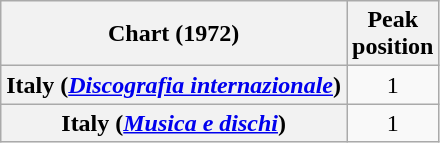<table class="wikitable plainrowheaders" style="text-align:center">
<tr>
<th scope="col">Chart (1972)</th>
<th scope="col">Peak<br>position</th>
</tr>
<tr>
<th scope="row">Italy (<em><a href='#'>Discografia internazionale</a></em>)</th>
<td>1</td>
</tr>
<tr>
<th scope="row">Italy (<em><a href='#'>Musica e dischi</a></em>)</th>
<td align="center">1</td>
</tr>
</table>
